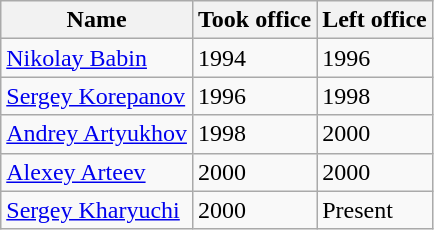<table class="wikitable">
<tr>
<th>Name</th>
<th>Took office</th>
<th>Left office</th>
</tr>
<tr>
<td><a href='#'>Nikolay Babin</a></td>
<td>1994</td>
<td>1996</td>
</tr>
<tr>
<td><a href='#'>Sergey Korepanov</a></td>
<td>1996</td>
<td>1998</td>
</tr>
<tr>
<td><a href='#'>Andrey Artyukhov</a></td>
<td>1998</td>
<td>2000</td>
</tr>
<tr>
<td><a href='#'>Alexey Arteev</a></td>
<td>2000</td>
<td>2000</td>
</tr>
<tr>
<td><a href='#'>Sergey Kharyuchi</a></td>
<td>2000</td>
<td>Present</td>
</tr>
</table>
